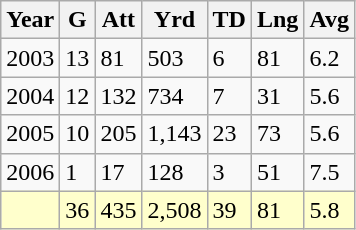<table class="wikitable" style="1em auto 1em auto">
<tr>
<th>Year</th>
<th>G</th>
<th>Att</th>
<th>Yrd</th>
<th>TD</th>
<th>Lng</th>
<th>Avg</th>
</tr>
<tr>
<td>2003</td>
<td>13</td>
<td>81</td>
<td>503</td>
<td>6</td>
<td>81</td>
<td>6.2</td>
</tr>
<tr>
<td>2004</td>
<td>12</td>
<td>132</td>
<td>734</td>
<td>7</td>
<td>31</td>
<td>5.6</td>
</tr>
<tr>
<td>2005</td>
<td>10</td>
<td>205</td>
<td>1,143</td>
<td>23</td>
<td>73</td>
<td>5.6</td>
</tr>
<tr>
<td>2006</td>
<td>1</td>
<td>17</td>
<td>128</td>
<td>3</td>
<td>51</td>
<td>7.5</td>
</tr>
<tr style="background:#ffc;">
<td></td>
<td>36</td>
<td>435</td>
<td>2,508</td>
<td>39</td>
<td>81</td>
<td>5.8</td>
</tr>
</table>
